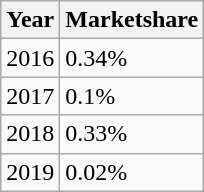<table class="wikitable floatright">
<tr>
<th>Year</th>
<th>Marketshare</th>
</tr>
<tr>
<td>2016</td>
<td>0.34%</td>
</tr>
<tr>
<td>2017</td>
<td>0.1%</td>
</tr>
<tr>
<td>2018</td>
<td>0.33%</td>
</tr>
<tr>
<td>2019</td>
<td>0.02%</td>
</tr>
</table>
